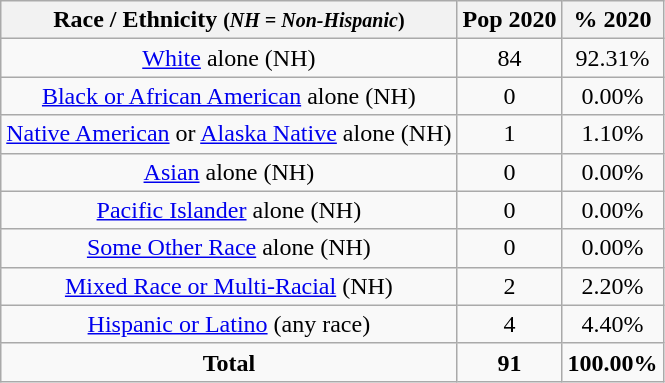<table class="wikitable" style="text-align:center;">
<tr>
<th>Race / Ethnicity <small>(<em>NH = Non-Hispanic</em>)</small></th>
<th>Pop 2020</th>
<th>% 2020</th>
</tr>
<tr>
<td><a href='#'>White</a> alone (NH)</td>
<td>84</td>
<td>92.31%</td>
</tr>
<tr>
<td><a href='#'>Black or African American</a> alone (NH)</td>
<td>0</td>
<td>0.00%</td>
</tr>
<tr>
<td><a href='#'>Native American</a> or <a href='#'>Alaska Native</a> alone (NH)</td>
<td>1</td>
<td>1.10%</td>
</tr>
<tr>
<td><a href='#'>Asian</a> alone (NH)</td>
<td>0</td>
<td>0.00%</td>
</tr>
<tr>
<td><a href='#'>Pacific Islander</a> alone (NH)</td>
<td>0</td>
<td>0.00%</td>
</tr>
<tr>
<td><a href='#'>Some Other Race</a> alone (NH)</td>
<td>0</td>
<td>0.00%</td>
</tr>
<tr>
<td><a href='#'>Mixed Race or Multi-Racial</a> (NH)</td>
<td>2</td>
<td>2.20%</td>
</tr>
<tr>
<td><a href='#'>Hispanic or Latino</a> (any race)</td>
<td>4</td>
<td>4.40%</td>
</tr>
<tr>
<td><strong>Total</strong></td>
<td><strong>91</strong></td>
<td><strong>100.00%</strong></td>
</tr>
</table>
